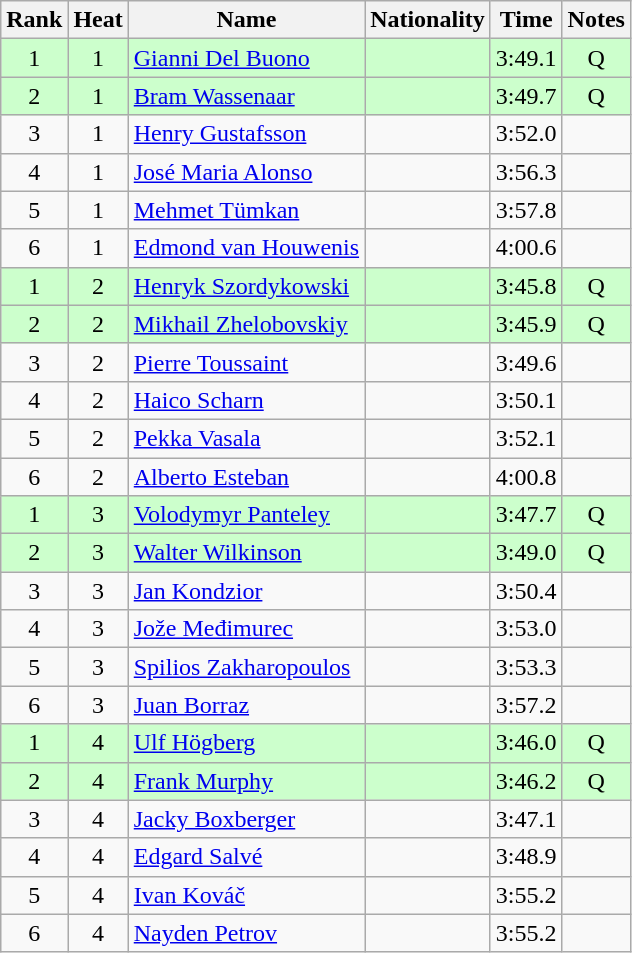<table class="wikitable sortable" style="text-align:center">
<tr>
<th>Rank</th>
<th>Heat</th>
<th>Name</th>
<th>Nationality</th>
<th>Time</th>
<th>Notes</th>
</tr>
<tr bgcolor=ccffcc>
<td>1</td>
<td>1</td>
<td align="left"><a href='#'>Gianni Del Buono</a></td>
<td align=left></td>
<td>3:49.1</td>
<td>Q</td>
</tr>
<tr bgcolor=ccffcc>
<td>2</td>
<td>1</td>
<td align="left"><a href='#'>Bram Wassenaar</a></td>
<td align=left></td>
<td>3:49.7</td>
<td>Q</td>
</tr>
<tr>
<td>3</td>
<td>1</td>
<td align="left"><a href='#'>Henry Gustafsson</a></td>
<td align=left></td>
<td>3:52.0</td>
<td></td>
</tr>
<tr>
<td>4</td>
<td>1</td>
<td align="left"><a href='#'>José Maria Alonso</a></td>
<td align=left></td>
<td>3:56.3</td>
<td></td>
</tr>
<tr>
<td>5</td>
<td>1</td>
<td align="left"><a href='#'>Mehmet Tümkan</a></td>
<td align=left></td>
<td>3:57.8</td>
<td></td>
</tr>
<tr>
<td>6</td>
<td>1</td>
<td align="left"><a href='#'>Edmond van Houwenis</a></td>
<td align=left></td>
<td>4:00.6</td>
<td></td>
</tr>
<tr bgcolor=ccffcc>
<td>1</td>
<td>2</td>
<td align="left"><a href='#'>Henryk Szordykowski</a></td>
<td align=left></td>
<td>3:45.8</td>
<td>Q</td>
</tr>
<tr bgcolor=ccffcc>
<td>2</td>
<td>2</td>
<td align="left"><a href='#'>Mikhail Zhelobovskiy</a></td>
<td align=left></td>
<td>3:45.9</td>
<td>Q</td>
</tr>
<tr>
<td>3</td>
<td>2</td>
<td align="left"><a href='#'>Pierre Toussaint</a></td>
<td align=left></td>
<td>3:49.6</td>
<td></td>
</tr>
<tr>
<td>4</td>
<td>2</td>
<td align="left"><a href='#'>Haico Scharn</a></td>
<td align=left></td>
<td>3:50.1</td>
<td></td>
</tr>
<tr>
<td>5</td>
<td>2</td>
<td align="left"><a href='#'>Pekka Vasala</a></td>
<td align=left></td>
<td>3:52.1</td>
<td></td>
</tr>
<tr>
<td>6</td>
<td>2</td>
<td align="left"><a href='#'>Alberto Esteban</a></td>
<td align=left></td>
<td>4:00.8</td>
<td></td>
</tr>
<tr bgcolor=ccffcc>
<td>1</td>
<td>3</td>
<td align="left"><a href='#'>Volodymyr Panteley</a></td>
<td align=left></td>
<td>3:47.7</td>
<td>Q</td>
</tr>
<tr bgcolor=ccffcc>
<td>2</td>
<td>3</td>
<td align="left"><a href='#'>Walter Wilkinson</a></td>
<td align=left></td>
<td>3:49.0</td>
<td>Q</td>
</tr>
<tr>
<td>3</td>
<td>3</td>
<td align="left"><a href='#'>Jan Kondzior</a></td>
<td align=left></td>
<td>3:50.4</td>
<td></td>
</tr>
<tr>
<td>4</td>
<td>3</td>
<td align="left"><a href='#'>Jože Međimurec</a></td>
<td align=left></td>
<td>3:53.0</td>
<td></td>
</tr>
<tr>
<td>5</td>
<td>3</td>
<td align="left"><a href='#'>Spilios Zakharopoulos</a></td>
<td align=left></td>
<td>3:53.3</td>
<td></td>
</tr>
<tr>
<td>6</td>
<td>3</td>
<td align="left"><a href='#'>Juan Borraz</a></td>
<td align=left></td>
<td>3:57.2</td>
<td></td>
</tr>
<tr bgcolor=ccffcc>
<td>1</td>
<td>4</td>
<td align="left"><a href='#'>Ulf Högberg</a></td>
<td align=left></td>
<td>3:46.0</td>
<td>Q</td>
</tr>
<tr bgcolor=ccffcc>
<td>2</td>
<td>4</td>
<td align="left"><a href='#'>Frank Murphy</a></td>
<td align=left></td>
<td>3:46.2</td>
<td>Q</td>
</tr>
<tr>
<td>3</td>
<td>4</td>
<td align="left"><a href='#'>Jacky Boxberger</a></td>
<td align=left></td>
<td>3:47.1</td>
<td></td>
</tr>
<tr>
<td>4</td>
<td>4</td>
<td align="left"><a href='#'>Edgard Salvé</a></td>
<td align=left></td>
<td>3:48.9</td>
<td></td>
</tr>
<tr>
<td>5</td>
<td>4</td>
<td align="left"><a href='#'>Ivan Kováč</a></td>
<td align=left></td>
<td>3:55.2</td>
<td></td>
</tr>
<tr>
<td>6</td>
<td>4</td>
<td align="left"><a href='#'>Nayden Petrov</a></td>
<td align=left></td>
<td>3:55.2</td>
<td></td>
</tr>
</table>
